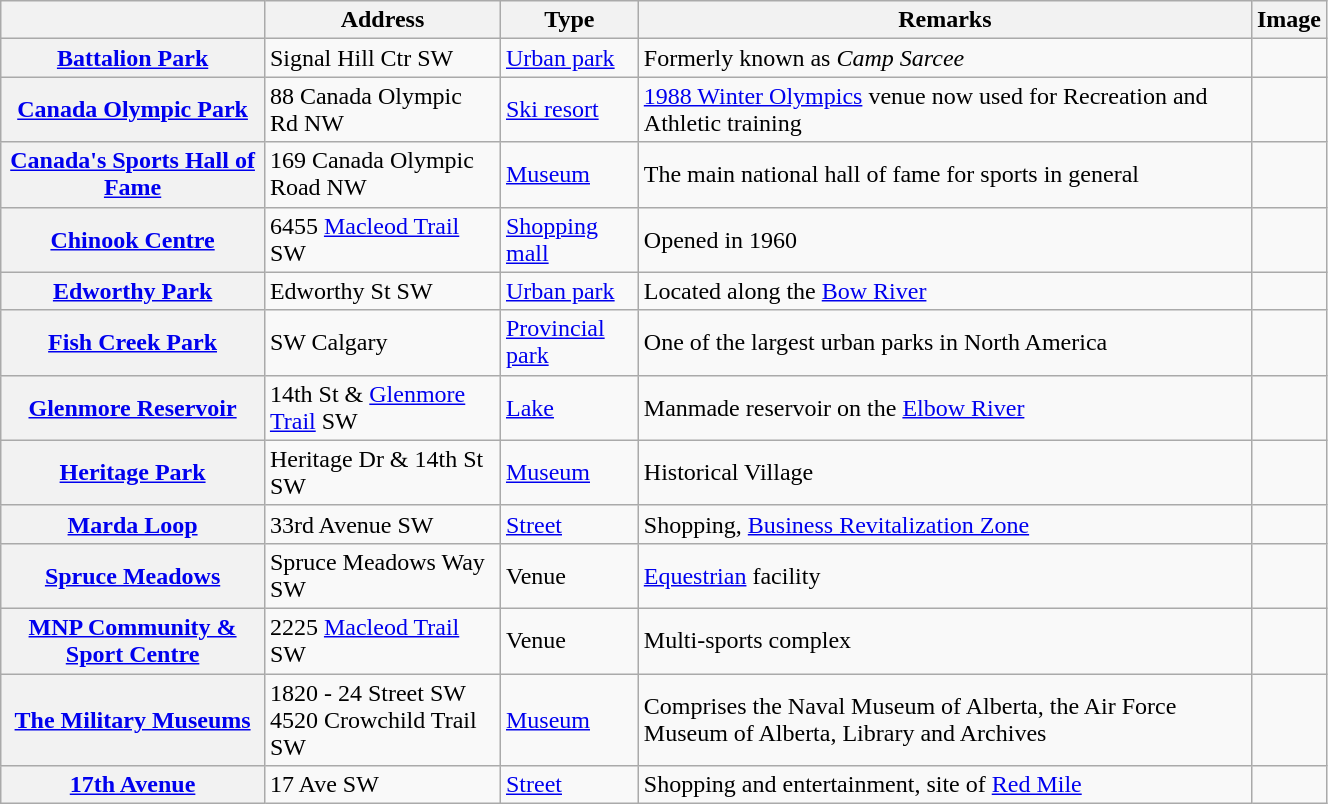<table class="wikitable sortable" style="width:70%;">
<tr>
<th></th>
<th style="width:150px;">Address</th>
<th>Type</th>
<th>Remarks</th>
<th>Image</th>
</tr>
<tr>
<th><a href='#'>Battalion Park</a></th>
<td>Signal Hill Ctr SW<br><small></small></td>
<td><a href='#'>Urban park</a></td>
<td>Formerly known as <em>Camp Sarcee</em></td>
<td></td>
</tr>
<tr>
<th><a href='#'>Canada Olympic Park</a></th>
<td>88 Canada Olympic Rd NW<br><small></small></td>
<td><a href='#'>Ski resort</a></td>
<td><a href='#'>1988 Winter Olympics</a> venue now used for Recreation and Athletic training</td>
<td></td>
</tr>
<tr>
<th><a href='#'>Canada's Sports Hall of Fame</a></th>
<td>169 Canada Olympic Road NW<br><small></small></td>
<td><a href='#'>Museum</a></td>
<td>The main national hall of fame for sports in general</td>
<td></td>
</tr>
<tr>
<th><a href='#'>Chinook Centre</a></th>
<td>6455 <a href='#'>Macleod Trail</a> SW<br><small></small></td>
<td><a href='#'>Shopping mall</a></td>
<td>Opened in 1960</td>
<td></td>
</tr>
<tr>
<th><a href='#'>Edworthy Park</a></th>
<td>Edworthy St SW<br><small></small></td>
<td><a href='#'>Urban park</a></td>
<td>Located along the <a href='#'>Bow River</a></td>
<td></td>
</tr>
<tr>
<th><a href='#'>Fish Creek Park</a></th>
<td>SW Calgary<br><small></small></td>
<td><a href='#'>Provincial park</a></td>
<td>One of the largest urban parks in North America</td>
<td></td>
</tr>
<tr>
<th><a href='#'>Glenmore Reservoir</a></th>
<td>14th St & <a href='#'>Glenmore Trail</a> SW<br><small></small></td>
<td><a href='#'>Lake</a></td>
<td>Manmade reservoir on the <a href='#'>Elbow River</a></td>
<td></td>
</tr>
<tr>
<th><a href='#'>Heritage Park</a></th>
<td>Heritage Dr & 14th St SW<br><small></small></td>
<td><a href='#'>Museum</a></td>
<td>Historical Village</td>
<td></td>
</tr>
<tr>
<th><a href='#'>Marda Loop</a></th>
<td>33rd Avenue SW<br><small></small></td>
<td><a href='#'>Street</a></td>
<td>Shopping, <a href='#'>Business Revitalization Zone</a></td>
<td></td>
</tr>
<tr>
<th><a href='#'>Spruce Meadows</a></th>
<td>Spruce Meadows Way SW<br><small></small></td>
<td>Venue</td>
<td><a href='#'>Equestrian</a> facility</td>
<td></td>
</tr>
<tr>
<th><a href='#'>MNP Community & Sport Centre</a></th>
<td>2225 <a href='#'>Macleod Trail</a> SW<br><small></small></td>
<td>Venue</td>
<td>Multi-sports complex</td>
<td></td>
</tr>
<tr>
<th><a href='#'>The Military Museums</a></th>
<td>1820 - 24 Street SW<br>4520 Crowchild Trail SW<br><small></small></td>
<td><a href='#'>Museum</a></td>
<td>Comprises the Naval Museum of Alberta, the Air Force Museum of Alberta, Library and Archives</td>
<td></td>
</tr>
<tr>
<th><a href='#'>17th Avenue</a></th>
<td>17 Ave SW<br><small></small></td>
<td><a href='#'>Street</a></td>
<td>Shopping and entertainment, site of <a href='#'>Red Mile</a></td>
<td></td>
</tr>
</table>
